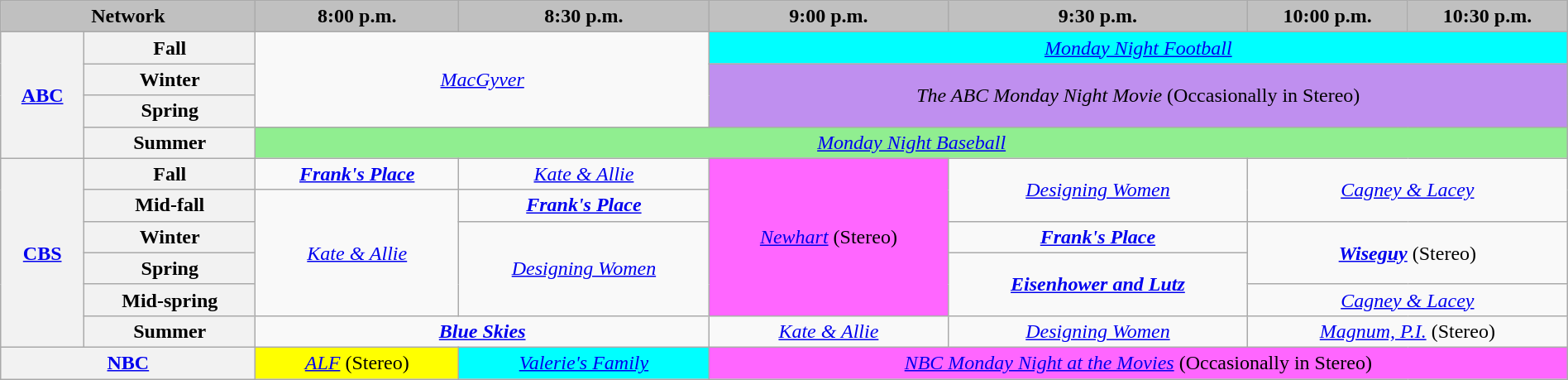<table class="wikitable" style="width:100%;margin-right:0;text-align:center">
<tr>
<th colspan="2" style="background-color:#C0C0C0;text-align:center">Network</th>
<th style="background-color:#C0C0C0;text-align:center">8:00 p.m.</th>
<th style="background-color:#C0C0C0;text-align:center">8:30 p.m.</th>
<th style="background-color:#C0C0C0;text-align:center">9:00 p.m.</th>
<th style="background-color:#C0C0C0;text-align:center">9:30 p.m.</th>
<th style="background-color:#C0C0C0;text-align:center">10:00 p.m.</th>
<th style="background-color:#C0C0C0;text-align:center">10:30 p.m.</th>
</tr>
<tr>
<th rowspan="4"><a href='#'>ABC</a></th>
<th>Fall</th>
<td rowspan="3" colspan="2"><em><a href='#'>MacGyver</a></em></td>
<td style="background:#00FFFF" colspan="4"><em><a href='#'>Monday Night Football</a></em> </td>
</tr>
<tr>
<th>Winter</th>
<td colspan="4" rowspan="2" style="background:#bf8fef;"><em>The ABC Monday Night Movie</em> (Occasionally in Stereo)</td>
</tr>
<tr>
<th>Spring</th>
</tr>
<tr>
<th>Summer</th>
<td colspan="6" style="background:lightgreen"><em><a href='#'>Monday Night Baseball</a></em></td>
</tr>
<tr>
<th rowspan="6"><a href='#'>CBS</a></th>
<th>Fall</th>
<td><strong><em><a href='#'>Frank's Place</a></em></strong></td>
<td><em><a href='#'>Kate & Allie</a></em></td>
<td style="background:#FF66FF;" rowspan="5"><em><a href='#'>Newhart</a></em> (Stereo)<br></td>
<td rowspan="2"><em><a href='#'>Designing Women</a></em></td>
<td rowspan="2" colspan="2"><em><a href='#'>Cagney & Lacey</a></em></td>
</tr>
<tr>
<th>Mid-fall</th>
<td rowspan="4"><em><a href='#'>Kate & Allie</a></em></td>
<td><strong><em><a href='#'>Frank's Place</a></em></strong></td>
</tr>
<tr>
<th>Winter</th>
<td rowspan="3"><em><a href='#'>Designing Women</a></em></td>
<td><strong><em><a href='#'>Frank's Place</a></em></strong></td>
<td rowspan="2" colspan="2"><strong><em><a href='#'>Wiseguy</a></em></strong> (Stereo)</td>
</tr>
<tr>
<th>Spring</th>
<td rowspan="2"><strong><em><a href='#'>Eisenhower and Lutz</a></em></strong></td>
</tr>
<tr>
<th>Mid-spring</th>
<td colspan="2"><em><a href='#'>Cagney & Lacey</a></em></td>
</tr>
<tr>
<th>Summer</th>
<td colspan="2"><strong><em><a href='#'>Blue Skies</a></em></strong></td>
<td><em><a href='#'>Kate & Allie</a></em></td>
<td><em><a href='#'>Designing Women</a></em></td>
<td colspan="2"><em><a href='#'>Magnum, P.I.</a></em> (Stereo)</td>
</tr>
<tr>
<th colspan="2"><a href='#'>NBC</a></th>
<td style="background:#FFFF00;"><em><a href='#'>ALF</a></em> (Stereo) </td>
<td style="background:#00FFFF;"><em><a href='#'>Valerie's Family</a></em> </td>
<td style="background:#FF66FF;" colspan=4><em><a href='#'>NBC Monday Night at the Movies</a></em> (Occasionally in Stereo) </td>
</tr>
</table>
